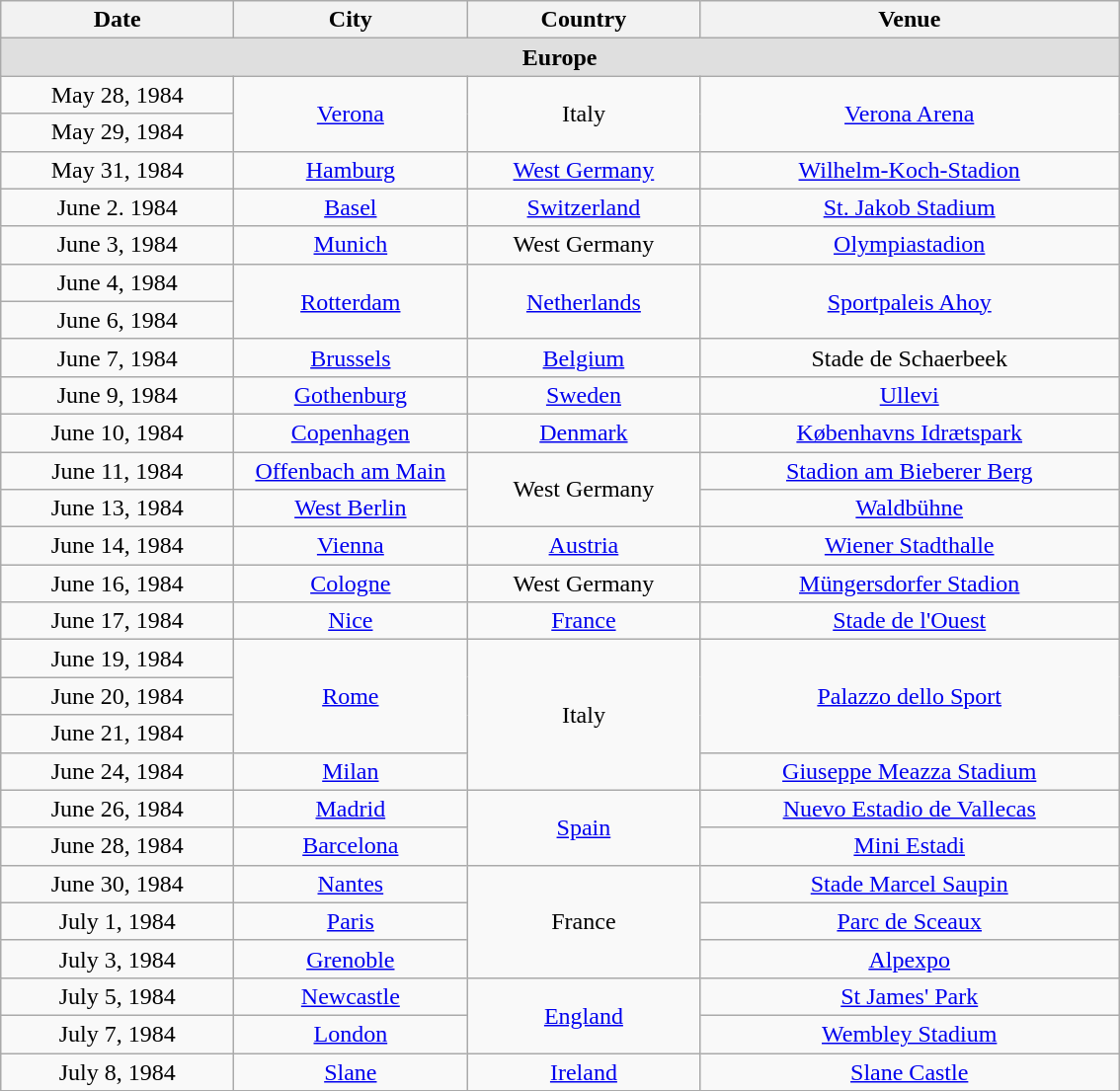<table class="wikitable" style="text-align:center;">
<tr>
<th width="150">Date</th>
<th width="150">City</th>
<th width="150">Country</th>
<th width="275">Venue</th>
</tr>
<tr>
<th colspan="6" style="background:#DFDFDF;">Europe</th>
</tr>
<tr>
<td>May 28, 1984</td>
<td rowspan="2"><a href='#'>Verona</a></td>
<td rowspan="2">Italy</td>
<td rowspan="2"><a href='#'>Verona Arena</a></td>
</tr>
<tr>
<td>May 29, 1984</td>
</tr>
<tr>
<td>May 31, 1984</td>
<td><a href='#'>Hamburg</a></td>
<td><a href='#'>West Germany</a></td>
<td><a href='#'>Wilhelm-Koch-Stadion</a></td>
</tr>
<tr>
<td>June 2. 1984</td>
<td><a href='#'>Basel</a></td>
<td><a href='#'>Switzerland</a></td>
<td><a href='#'>St. Jakob Stadium</a></td>
</tr>
<tr>
<td>June 3, 1984</td>
<td><a href='#'>Munich</a></td>
<td>West Germany</td>
<td><a href='#'>Olympiastadion</a></td>
</tr>
<tr>
<td>June 4, 1984</td>
<td rowspan="2"><a href='#'>Rotterdam</a></td>
<td rowspan="2"><a href='#'>Netherlands</a></td>
<td rowspan="2"><a href='#'>Sportpaleis Ahoy</a></td>
</tr>
<tr>
<td>June 6, 1984</td>
</tr>
<tr>
<td>June 7, 1984</td>
<td><a href='#'>Brussels</a></td>
<td><a href='#'>Belgium</a></td>
<td>Stade de Schaerbeek</td>
</tr>
<tr>
<td>June 9, 1984</td>
<td><a href='#'>Gothenburg</a></td>
<td><a href='#'>Sweden</a></td>
<td><a href='#'>Ullevi</a></td>
</tr>
<tr>
<td>June 10, 1984</td>
<td><a href='#'>Copenhagen</a></td>
<td><a href='#'>Denmark</a></td>
<td><a href='#'>Københavns Idrætspark</a></td>
</tr>
<tr>
<td>June 11, 1984</td>
<td><a href='#'>Offenbach am Main</a></td>
<td rowspan="2">West Germany</td>
<td><a href='#'>Stadion am Bieberer Berg</a></td>
</tr>
<tr>
<td>June 13, 1984</td>
<td><a href='#'>West Berlin</a></td>
<td><a href='#'>Waldbühne</a></td>
</tr>
<tr>
<td>June 14, 1984</td>
<td><a href='#'>Vienna</a></td>
<td><a href='#'>Austria</a></td>
<td><a href='#'>Wiener Stadthalle</a></td>
</tr>
<tr>
<td>June 16, 1984</td>
<td><a href='#'>Cologne</a></td>
<td>West Germany</td>
<td><a href='#'>Müngersdorfer Stadion</a></td>
</tr>
<tr>
<td>June 17, 1984</td>
<td><a href='#'>Nice</a></td>
<td><a href='#'>France</a></td>
<td><a href='#'>Stade de l'Ouest</a></td>
</tr>
<tr>
<td>June 19, 1984</td>
<td rowspan="3"><a href='#'>Rome</a></td>
<td rowspan="4">Italy</td>
<td rowspan="3"><a href='#'>Palazzo dello Sport</a></td>
</tr>
<tr>
<td>June 20, 1984</td>
</tr>
<tr>
<td>June 21, 1984</td>
</tr>
<tr>
<td>June 24, 1984</td>
<td><a href='#'>Milan</a></td>
<td><a href='#'>Giuseppe Meazza Stadium</a></td>
</tr>
<tr>
<td>June 26, 1984</td>
<td><a href='#'>Madrid</a></td>
<td rowspan="2"><a href='#'>Spain</a></td>
<td><a href='#'>Nuevo Estadio de Vallecas</a></td>
</tr>
<tr>
<td>June 28, 1984</td>
<td><a href='#'>Barcelona</a></td>
<td><a href='#'>Mini Estadi</a></td>
</tr>
<tr>
<td>June 30, 1984</td>
<td><a href='#'>Nantes</a></td>
<td rowspan="3">France</td>
<td><a href='#'>Stade Marcel Saupin</a></td>
</tr>
<tr>
<td>July 1, 1984</td>
<td><a href='#'>Paris</a></td>
<td><a href='#'>Parc de Sceaux</a></td>
</tr>
<tr>
<td>July 3, 1984</td>
<td><a href='#'>Grenoble</a></td>
<td><a href='#'>Alpexpo</a></td>
</tr>
<tr>
<td>July 5, 1984</td>
<td><a href='#'>Newcastle</a></td>
<td rowspan="2"><a href='#'>England</a></td>
<td><a href='#'>St James' Park</a></td>
</tr>
<tr>
<td>July 7, 1984</td>
<td><a href='#'>London</a></td>
<td><a href='#'>Wembley Stadium</a></td>
</tr>
<tr>
<td>July 8, 1984</td>
<td><a href='#'>Slane</a></td>
<td><a href='#'>Ireland</a></td>
<td><a href='#'>Slane Castle</a></td>
</tr>
<tr>
</tr>
</table>
